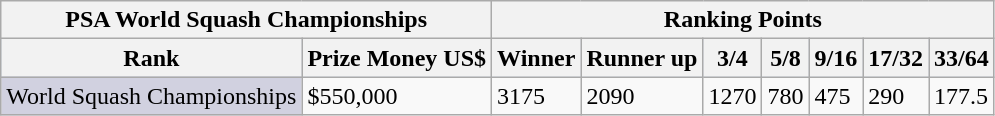<table class="wikitable">
<tr>
<th colspan=2>PSA World Squash Championships</th>
<th colspan=7>Ranking Points</th>
</tr>
<tr bgcolor="#d1e4fd">
<th>Rank</th>
<th>Prize Money US$</th>
<th>Winner</th>
<th>Runner up</th>
<th>3/4</th>
<th>5/8</th>
<th>9/16</th>
<th>17/32</th>
<th>33/64</th>
</tr>
<tr>
<td style="background:#d1d1e0;">World Squash Championships</td>
<td>$550,000</td>
<td>3175</td>
<td>2090</td>
<td>1270</td>
<td>780</td>
<td>475</td>
<td>290</td>
<td>177.5</td>
</tr>
</table>
